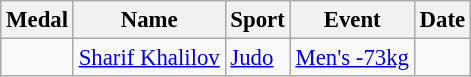<table class="wikitable sortable" style="font-size: 95%">
<tr>
<th>Medal</th>
<th>Name</th>
<th>Sport</th>
<th>Event</th>
<th>Date</th>
</tr>
<tr>
<td></td>
<td><a href='#'>Sharif Khalilov</a></td>
<td><a href='#'>Judo</a></td>
<td><a href='#'>Men's -73kg</a></td>
<td></td>
</tr>
</table>
